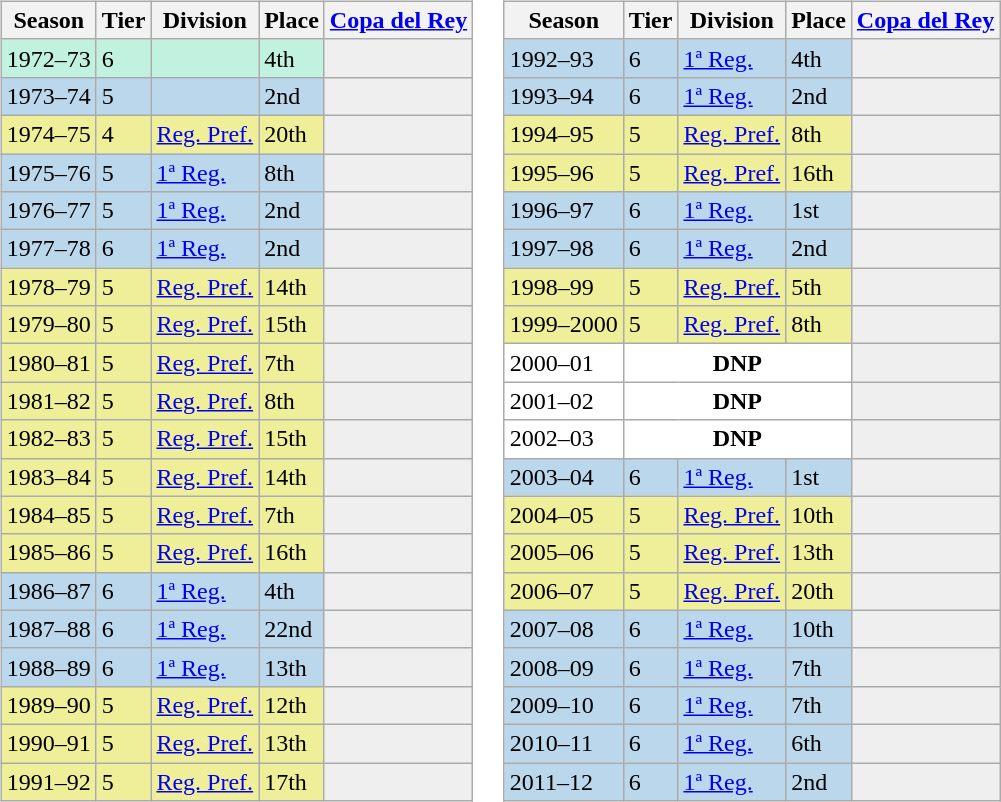<table>
<tr>
<td valign="top" width=0%><br><table class="wikitable">
<tr style="background:#f0f6fa;">
<th>Season</th>
<th>Tier</th>
<th>Division</th>
<th>Place</th>
<th><a href='#'>Copa del Rey</a></th>
</tr>
<tr>
<td style="background:#C0F2DF;">1972–73</td>
<td style="background:#C0F2DF;">6</td>
<td style="background:#C0F2DF;"></td>
<td style="background:#C0F2DF;">4th</td>
<th style="background:#efefef;"></th>
</tr>
<tr>
<td style="background:#BBD7EC;">1973–74</td>
<td style="background:#BBD7EC;">5</td>
<td style="background:#BBD7EC;"></td>
<td style="background:#BBD7EC;">2nd</td>
<th style="background:#efefef;"></th>
</tr>
<tr>
<td style="background:#EFEF99;">1974–75</td>
<td style="background:#EFEF99;">4</td>
<td style="background:#EFEF99;"><a href='#'>Reg. Pref.</a></td>
<td style="background:#EFEF99;">20th</td>
<td style="background:#efefef;"></td>
</tr>
<tr>
<td style="background:#BBD7EC;">1975–76</td>
<td style="background:#BBD7EC;">5</td>
<td style="background:#BBD7EC;"><a href='#'>1ª Reg.</a></td>
<td style="background:#BBD7EC;">8th</td>
<th style="background:#efefef;"></th>
</tr>
<tr>
<td style="background:#BBD7EC;">1976–77</td>
<td style="background:#BBD7EC;">5</td>
<td style="background:#BBD7EC;"><a href='#'>1ª Reg.</a></td>
<td style="background:#BBD7EC;">2nd</td>
<th style="background:#efefef;"></th>
</tr>
<tr>
<td style="background:#BBD7EC;">1977–78</td>
<td style="background:#BBD7EC;">6</td>
<td style="background:#BBD7EC;"><a href='#'>1ª Reg.</a></td>
<td style="background:#BBD7EC;">2nd</td>
<th style="background:#efefef;"></th>
</tr>
<tr>
<td style="background:#EFEF99;">1978–79</td>
<td style="background:#EFEF99;">5</td>
<td style="background:#EFEF99;"><a href='#'>Reg. Pref.</a></td>
<td style="background:#EFEF99;">14th</td>
<td style="background:#efefef;"></td>
</tr>
<tr>
<td style="background:#EFEF99;">1979–80</td>
<td style="background:#EFEF99;">5</td>
<td style="background:#EFEF99;"><a href='#'>Reg. Pref.</a></td>
<td style="background:#EFEF99;">15th</td>
<td style="background:#efefef;"></td>
</tr>
<tr>
<td style="background:#EFEF99;">1980–81</td>
<td style="background:#EFEF99;">5</td>
<td style="background:#EFEF99;"><a href='#'>Reg. Pref.</a></td>
<td style="background:#EFEF99;">7th</td>
<td style="background:#efefef;"></td>
</tr>
<tr>
<td style="background:#EFEF99;">1981–82</td>
<td style="background:#EFEF99;">5</td>
<td style="background:#EFEF99;"><a href='#'>Reg. Pref.</a></td>
<td style="background:#EFEF99;">8th</td>
<td style="background:#efefef;"></td>
</tr>
<tr>
<td style="background:#EFEF99;">1982–83</td>
<td style="background:#EFEF99;">5</td>
<td style="background:#EFEF99;"><a href='#'>Reg. Pref.</a></td>
<td style="background:#EFEF99;">15th</td>
<td style="background:#efefef;"></td>
</tr>
<tr>
<td style="background:#EFEF99;">1983–84</td>
<td style="background:#EFEF99;">5</td>
<td style="background:#EFEF99;"><a href='#'>Reg. Pref.</a></td>
<td style="background:#EFEF99;">14th</td>
<td style="background:#efefef;"></td>
</tr>
<tr>
<td style="background:#EFEF99;">1984–85</td>
<td style="background:#EFEF99;">5</td>
<td style="background:#EFEF99;"><a href='#'>Reg. Pref.</a></td>
<td style="background:#EFEF99;">7th</td>
<td style="background:#efefef;"></td>
</tr>
<tr>
<td style="background:#EFEF99;">1985–86</td>
<td style="background:#EFEF99;">5</td>
<td style="background:#EFEF99;"><a href='#'>Reg. Pref.</a></td>
<td style="background:#EFEF99;">16th</td>
<td style="background:#efefef;"></td>
</tr>
<tr>
<td style="background:#BBD7EC;">1986–87</td>
<td style="background:#BBD7EC;">6</td>
<td style="background:#BBD7EC;"><a href='#'>1ª Reg.</a></td>
<td style="background:#BBD7EC;">4th</td>
<th style="background:#efefef;"></th>
</tr>
<tr>
<td style="background:#BBD7EC;">1987–88</td>
<td style="background:#BBD7EC;">6</td>
<td style="background:#BBD7EC;"><a href='#'>1ª Reg.</a></td>
<td style="background:#BBD7EC;">22nd</td>
<th style="background:#efefef;"></th>
</tr>
<tr>
<td style="background:#BBD7EC;">1988–89</td>
<td style="background:#BBD7EC;">6</td>
<td style="background:#BBD7EC;"><a href='#'>1ª Reg.</a></td>
<td style="background:#BBD7EC;">13th</td>
<th style="background:#efefef;"></th>
</tr>
<tr>
<td style="background:#EFEF99;">1989–90</td>
<td style="background:#EFEF99;">5</td>
<td style="background:#EFEF99;"><a href='#'>Reg. Pref.</a></td>
<td style="background:#EFEF99;">12th</td>
<td style="background:#efefef;"></td>
</tr>
<tr>
<td style="background:#EFEF99;">1990–91</td>
<td style="background:#EFEF99;">5</td>
<td style="background:#EFEF99;"><a href='#'>Reg. Pref.</a></td>
<td style="background:#EFEF99;">13th</td>
<td style="background:#efefef;"></td>
</tr>
<tr>
<td style="background:#EFEF99;">1991–92</td>
<td style="background:#EFEF99;">5</td>
<td style="background:#EFEF99;"><a href='#'>Reg. Pref.</a></td>
<td style="background:#EFEF99;">17th</td>
<td style="background:#efefef;"></td>
</tr>
</table>
</td>
<td valign="top" width=0%><br><table class="wikitable">
<tr style="background:#f0f6fa;">
<th>Season</th>
<th>Tier</th>
<th>Division</th>
<th>Place</th>
<th><a href='#'>Copa del Rey</a></th>
</tr>
<tr>
<td style="background:#BBD7EC;">1992–93</td>
<td style="background:#BBD7EC;">6</td>
<td style="background:#BBD7EC;"><a href='#'>1ª Reg.</a></td>
<td style="background:#BBD7EC;">4th</td>
<th style="background:#efefef;"></th>
</tr>
<tr>
<td style="background:#BBD7EC;">1993–94</td>
<td style="background:#BBD7EC;">6</td>
<td style="background:#BBD7EC;"><a href='#'>1ª Reg.</a></td>
<td style="background:#BBD7EC;">2nd</td>
<th style="background:#efefef;"></th>
</tr>
<tr>
<td style="background:#EFEF99;">1994–95</td>
<td style="background:#EFEF99;">5</td>
<td style="background:#EFEF99;"><a href='#'>Reg. Pref.</a></td>
<td style="background:#EFEF99;">8th</td>
<td style="background:#efefef;"></td>
</tr>
<tr>
<td style="background:#EFEF99;">1995–96</td>
<td style="background:#EFEF99;">5</td>
<td style="background:#EFEF99;"><a href='#'>Reg. Pref.</a></td>
<td style="background:#EFEF99;">16th</td>
<td style="background:#efefef;"></td>
</tr>
<tr>
<td style="background:#BBD7EC;">1996–97</td>
<td style="background:#BBD7EC;">6</td>
<td style="background:#BBD7EC;"><a href='#'>1ª Reg.</a></td>
<td style="background:#BBD7EC;">1st</td>
<th style="background:#efefef;"></th>
</tr>
<tr>
<td style="background:#BBD7EC;">1997–98</td>
<td style="background:#BBD7EC;">6</td>
<td style="background:#BBD7EC;"><a href='#'>1ª Reg.</a></td>
<td style="background:#BBD7EC;">2nd</td>
<th style="background:#efefef;"></th>
</tr>
<tr>
<td style="background:#EFEF99;">1998–99</td>
<td style="background:#EFEF99;">5</td>
<td style="background:#EFEF99;"><a href='#'>Reg. Pref.</a></td>
<td style="background:#EFEF99;">5th</td>
<td style="background:#efefef;"></td>
</tr>
<tr>
<td style="background:#EFEF99;">1999–2000</td>
<td style="background:#EFEF99;">5</td>
<td style="background:#EFEF99;"><a href='#'>Reg. Pref.</a></td>
<td style="background:#EFEF99;">8th</td>
<td style="background:#efefef;"></td>
</tr>
<tr>
<td style="background:#FFFFFF;">2000–01</td>
<th style="background:#FFFFFF;" colspan="3">DNP</th>
<th style="background:#efefef;"></th>
</tr>
<tr>
<td style="background:#FFFFFF;">2001–02</td>
<th style="background:#FFFFFF;" colspan="3">DNP</th>
<th style="background:#efefef;"></th>
</tr>
<tr>
<td style="background:#FFFFFF;">2002–03</td>
<th style="background:#FFFFFF;" colspan="3">DNP</th>
<th style="background:#efefef;"></th>
</tr>
<tr>
<td style="background:#BBD7EC;">2003–04</td>
<td style="background:#BBD7EC;">6</td>
<td style="background:#BBD7EC;"><a href='#'>1ª Reg.</a></td>
<td style="background:#BBD7EC;">1st</td>
<th style="background:#efefef;"></th>
</tr>
<tr>
<td style="background:#EFEF99;">2004–05</td>
<td style="background:#EFEF99;">5</td>
<td style="background:#EFEF99;"><a href='#'>Reg. Pref.</a></td>
<td style="background:#EFEF99;">10th</td>
<td style="background:#efefef;"></td>
</tr>
<tr>
<td style="background:#EFEF99;">2005–06</td>
<td style="background:#EFEF99;">5</td>
<td style="background:#EFEF99;"><a href='#'>Reg. Pref.</a></td>
<td style="background:#EFEF99;">13th</td>
<td style="background:#efefef;"></td>
</tr>
<tr>
<td style="background:#EFEF99;">2006–07</td>
<td style="background:#EFEF99;">5</td>
<td style="background:#EFEF99;"><a href='#'>Reg. Pref.</a></td>
<td style="background:#EFEF99;">20th</td>
<td style="background:#efefef;"></td>
</tr>
<tr>
<td style="background:#BBD7EC;">2007–08</td>
<td style="background:#BBD7EC;">6</td>
<td style="background:#BBD7EC;"><a href='#'>1ª Reg.</a></td>
<td style="background:#BBD7EC;">10th</td>
<th style="background:#efefef;"></th>
</tr>
<tr>
<td style="background:#BBD7EC;">2008–09</td>
<td style="background:#BBD7EC;">6</td>
<td style="background:#BBD7EC;"><a href='#'>1ª Reg.</a></td>
<td style="background:#BBD7EC;">7th</td>
<th style="background:#efefef;"></th>
</tr>
<tr>
<td style="background:#BBD7EC;">2009–10</td>
<td style="background:#BBD7EC;">6</td>
<td style="background:#BBD7EC;"><a href='#'>1ª Reg.</a></td>
<td style="background:#BBD7EC;">7th</td>
<th style="background:#efefef;"></th>
</tr>
<tr>
<td style="background:#BBD7EC;">2010–11</td>
<td style="background:#BBD7EC;">6</td>
<td style="background:#BBD7EC;"><a href='#'>1ª Reg.</a></td>
<td style="background:#BBD7EC;">6th</td>
<th style="background:#efefef;"></th>
</tr>
<tr>
<td style="background:#BBD7EC;">2011–12</td>
<td style="background:#BBD7EC;">6</td>
<td style="background:#BBD7EC;"><a href='#'>1ª Reg.</a></td>
<td style="background:#BBD7EC;">2nd</td>
<th style="background:#efefef;"></th>
</tr>
</table>
</td>
</tr>
</table>
